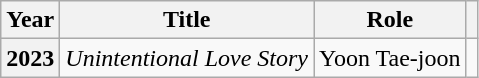<table class="wikitable plainrowheaders">
<tr>
<th scope="col">Year</th>
<th scope="col">Title</th>
<th scope="col">Role</th>
<th scope="col" class="unsortable"></th>
</tr>
<tr>
<th scope="row">2023</th>
<td><em>Unintentional Love Story</em></td>
<td>Yoon Tae-joon</td>
<td style="text-align:center"></td>
</tr>
</table>
